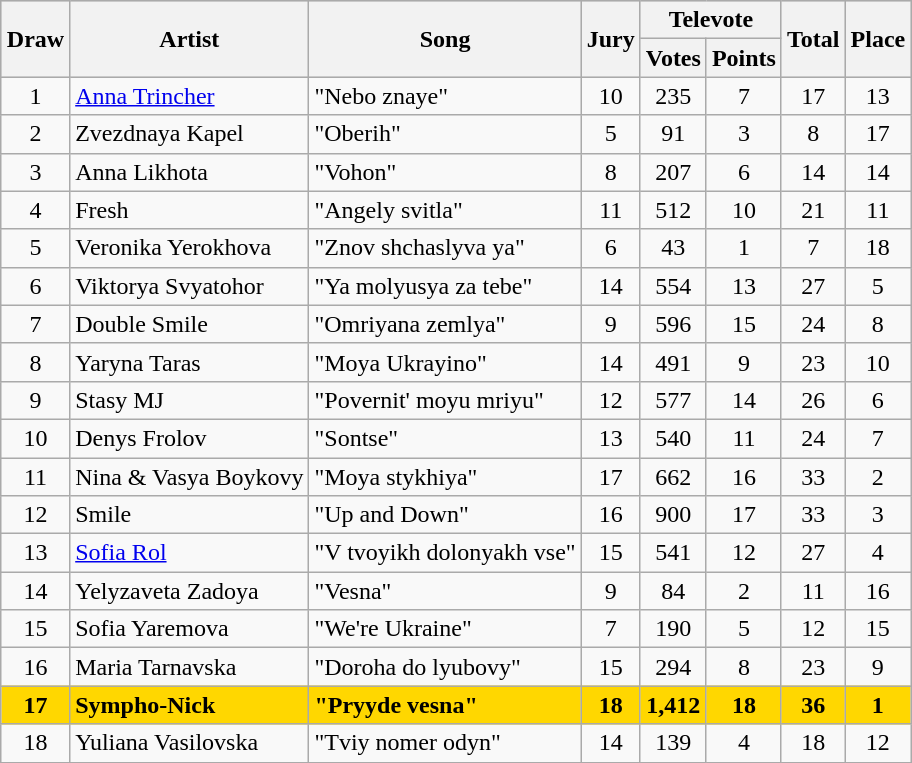<table class="sortable wikitable" style="margin: 1em auto 1em auto; text-align:center;">
<tr bgcolor="#CCCCCC">
<th rowspan="2">Draw</th>
<th rowspan="2">Artist</th>
<th rowspan="2">Song</th>
<th rowspan="2">Jury</th>
<th colspan="2">Televote</th>
<th rowspan="2">Total</th>
<th rowspan="2">Place</th>
</tr>
<tr>
<th>Votes</th>
<th>Points</th>
</tr>
<tr>
<td>1</td>
<td align="left"><a href='#'>Anna Trincher</a></td>
<td align="left">"Nebo znaye"</td>
<td>10</td>
<td>235</td>
<td>7</td>
<td>17</td>
<td>13</td>
</tr>
<tr>
<td>2</td>
<td align="left">Zvezdnaya Kapel</td>
<td align="left">"Oberih"</td>
<td>5</td>
<td>91</td>
<td>3</td>
<td>8</td>
<td>17</td>
</tr>
<tr>
<td>3</td>
<td align="left">Anna Likhota</td>
<td align="left">"Vohon"</td>
<td>8</td>
<td>207</td>
<td>6</td>
<td>14</td>
<td>14</td>
</tr>
<tr>
<td>4</td>
<td align="left">Fresh</td>
<td align="left">"Angely svitla"</td>
<td>11</td>
<td>512</td>
<td>10</td>
<td>21</td>
<td>11</td>
</tr>
<tr>
<td>5</td>
<td align="left">Veronika Yerokhova</td>
<td align="left">"Znov shchaslyva ya"</td>
<td>6</td>
<td>43</td>
<td>1</td>
<td>7</td>
<td>18</td>
</tr>
<tr>
<td>6</td>
<td align="left">Viktorya Svyatohor</td>
<td align="left">"Ya molyusya za tebe"</td>
<td>14</td>
<td>554</td>
<td>13</td>
<td>27</td>
<td>5</td>
</tr>
<tr>
<td>7</td>
<td align="left">Double Smile</td>
<td align="left">"Omriyana zemlya"</td>
<td>9</td>
<td>596</td>
<td>15</td>
<td>24</td>
<td>8</td>
</tr>
<tr>
<td>8</td>
<td align="left">Yaryna Taras</td>
<td align="left">"Moya Ukrayino"</td>
<td>14</td>
<td>491</td>
<td>9</td>
<td>23</td>
<td>10</td>
</tr>
<tr>
<td>9</td>
<td align="left">Stasy MJ</td>
<td align="left">"Povernit' moyu mriyu"</td>
<td>12</td>
<td>577</td>
<td>14</td>
<td>26</td>
<td>6</td>
</tr>
<tr>
<td>10</td>
<td align="left">Denys Frolov</td>
<td align="left">"Sontse"</td>
<td>13</td>
<td>540</td>
<td>11</td>
<td>24</td>
<td>7</td>
</tr>
<tr>
<td>11</td>
<td align="left">Nina & Vasya Boykovy</td>
<td align="left">"Moya stykhiya"</td>
<td>17</td>
<td>662</td>
<td>16</td>
<td>33</td>
<td>2</td>
</tr>
<tr>
<td>12</td>
<td align="left">Smile</td>
<td align="left">"Up and Down"</td>
<td>16</td>
<td>900</td>
<td>17</td>
<td>33</td>
<td>3</td>
</tr>
<tr>
<td>13</td>
<td align="left"><a href='#'>Sofia Rol</a></td>
<td align="left">"V tvoyikh dolonyakh vse"</td>
<td>15</td>
<td>541</td>
<td>12</td>
<td>27</td>
<td>4</td>
</tr>
<tr>
<td>14</td>
<td align="left">Yelyzaveta Zadoya</td>
<td align="left">"Vesna"</td>
<td>9</td>
<td>84</td>
<td>2</td>
<td>11</td>
<td>16</td>
</tr>
<tr>
<td>15</td>
<td align="left">Sofia Yaremova</td>
<td align="left">"We're Ukraine"</td>
<td>7</td>
<td>190</td>
<td>5</td>
<td>12</td>
<td>15</td>
</tr>
<tr>
<td>16</td>
<td align="left">Maria Tarnavska</td>
<td align="left">"Doroha do lyubovy"</td>
<td>15</td>
<td>294</td>
<td>8</td>
<td>23</td>
<td>9</td>
</tr>
<tr style="font-weight:bold; background:gold;">
<td>17</td>
<td align="left">Sympho-Nick</td>
<td align="left">"Pryyde vesna"</td>
<td>18</td>
<td>1,412</td>
<td>18</td>
<td>36</td>
<td>1</td>
</tr>
<tr>
<td>18</td>
<td align="left">Yuliana Vasilovska</td>
<td align="left">"Tviy nomer odyn"</td>
<td>14</td>
<td>139</td>
<td>4</td>
<td>18</td>
<td>12</td>
</tr>
<tr>
</tr>
</table>
